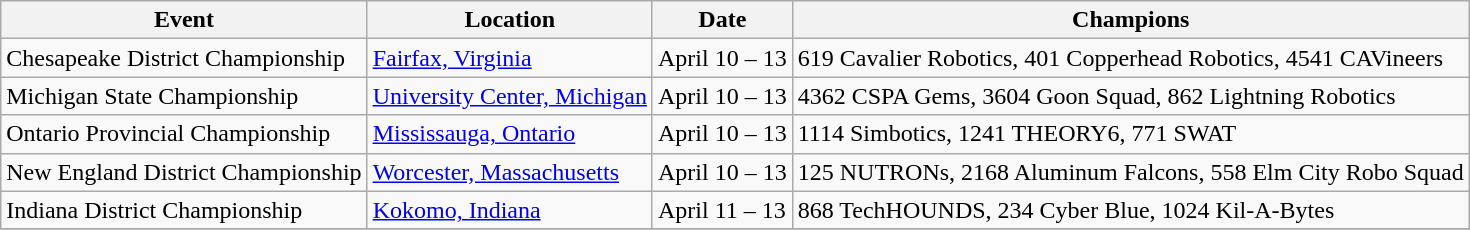<table class="wikitable">
<tr>
<th>Event</th>
<th>Location</th>
<th>Date</th>
<th>Champions</th>
</tr>
<tr>
<td>Chesapeake District Championship</td>
<td><a href='#'>Fairfax, Virginia</a></td>
<td>April 10 – 13</td>
<td>619 Cavalier Robotics, 401 Copperhead Robotics, 4541 CAVineers</td>
</tr>
<tr>
<td>Michigan State Championship</td>
<td><a href='#'>University Center, Michigan</a></td>
<td>April 10 – 13</td>
<td>4362 CSPA Gems, 3604 Goon Squad, 862 Lightning Robotics</td>
</tr>
<tr>
<td>Ontario Provincial Championship</td>
<td><a href='#'>Mississauga, Ontario</a></td>
<td>April 10 – 13</td>
<td>1114 Simbotics, 1241 THEORY6, 771 SWAT</td>
</tr>
<tr>
<td>New England District Championship</td>
<td><a href='#'>Worcester, Massachusetts</a></td>
<td>April 10 – 13</td>
<td>125 NUTRONs, 2168 Aluminum Falcons, 558 Elm City Robo Squad</td>
</tr>
<tr>
<td>Indiana District Championship</td>
<td><a href='#'>Kokomo, Indiana</a></td>
<td>April 11 – 13</td>
<td>868 TechHOUNDS, 234 Cyber Blue, 1024 Kil-A-Bytes</td>
</tr>
<tr>
</tr>
</table>
